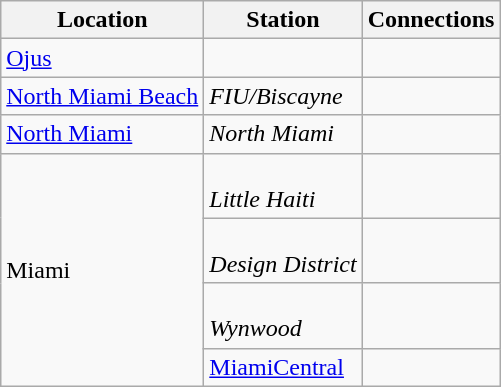<table class=wikitable>
<tr>
<th>Location</th>
<th>Station</th>
<th>Connections</th>
</tr>
<tr>
<td><a href='#'>Ojus</a></td>
<td></td>
<td></td>
</tr>
<tr>
<td><a href='#'>North Miami Beach</a></td>
<td><em>FIU/Biscayne<br></em></td>
<td></td>
</tr>
<tr>
<td><a href='#'>North Miami</a></td>
<td><em>North Miami<br></em></td>
<td></td>
</tr>
<tr>
<td rowspan=4>Miami</td>
<td><em><br>Little Haiti</em></td>
<td></td>
</tr>
<tr>
<td><em><br>Design District</em></td>
<td></td>
</tr>
<tr>
<td><em><br>Wynwood</em></td>
<td></td>
</tr>
<tr>
<td><a href='#'>MiamiCentral</a></td>
<td></td>
</tr>
</table>
